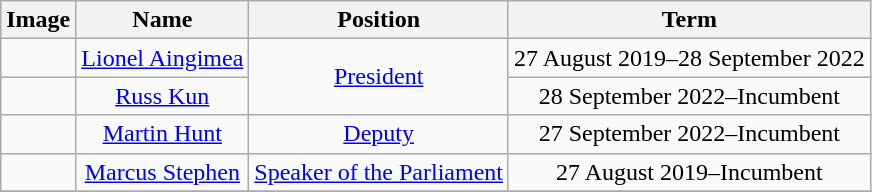<table class="wikitable" style="text-align:center">
<tr>
<th>Image</th>
<th>Name</th>
<th>Position</th>
<th>Term</th>
</tr>
<tr>
<td></td>
<td><a href='#'>Lionel Aingimea</a></td>
<td rowspan="2"><a href='#'>President</a></td>
<td>27 August 2019–28 September 2022</td>
</tr>
<tr>
<td></td>
<td><a href='#'>Russ Kun</a></td>
<td>28 September 2022–Incumbent</td>
</tr>
<tr>
<td></td>
<td><a href='#'>Martin Hunt</a></td>
<td><a href='#'>Deputy</a></td>
<td>27 September 2022–Incumbent</td>
</tr>
<tr>
<td></td>
<td><a href='#'>Marcus Stephen</a></td>
<td><a href='#'>Speaker of the Parliament</a></td>
<td>27 August 2019–Incumbent</td>
</tr>
<tr>
</tr>
</table>
